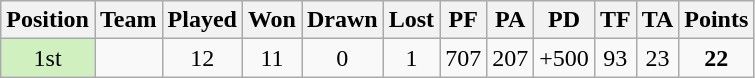<table class="wikitable" style="text-align:center;">
<tr>
<th>Position</th>
<th>Team</th>
<th>Played</th>
<th>Won</th>
<th>Drawn</th>
<th>Lost</th>
<th>PF</th>
<th>PA</th>
<th>PD</th>
<th>TF</th>
<th>TA</th>
<th>Points</th>
</tr>
<tr>
<td style="background:#D0F0C0;">1st</td>
<td align=left></td>
<td>12</td>
<td>11</td>
<td>0</td>
<td>1</td>
<td>707</td>
<td>207</td>
<td>+500</td>
<td>93</td>
<td>23</td>
<td><strong>22</strong></td>
</tr>
</table>
